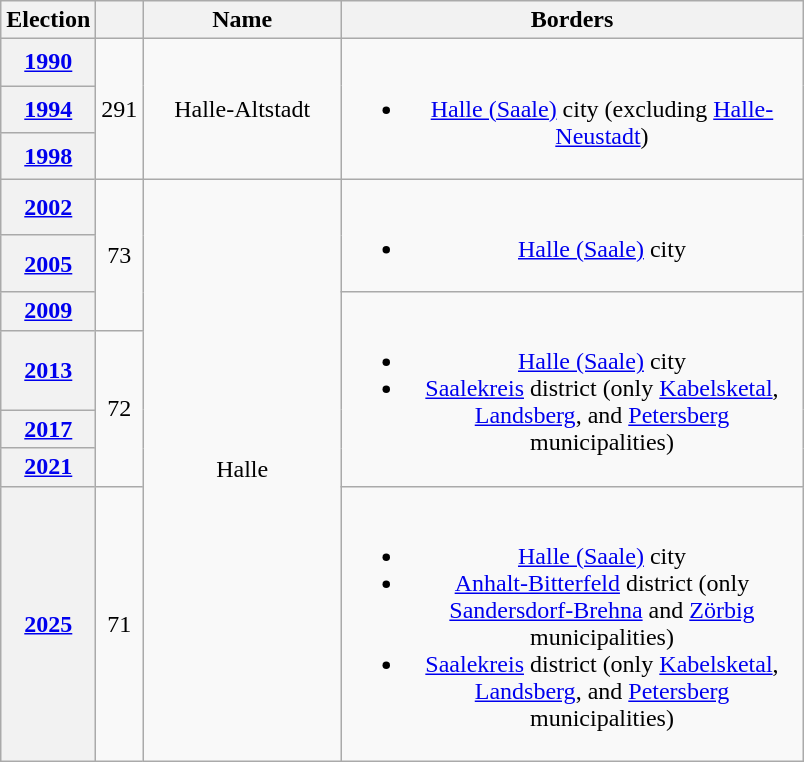<table class=wikitable style="text-align:center">
<tr>
<th>Election</th>
<th></th>
<th width=125px>Name</th>
<th width=300px>Borders</th>
</tr>
<tr>
<th><a href='#'>1990</a></th>
<td rowspan=3>291</td>
<td rowspan=3>Halle-Altstadt</td>
<td rowspan=3><br><ul><li><a href='#'>Halle (Saale)</a> city (excluding <a href='#'>Halle-Neustadt</a>)</li></ul></td>
</tr>
<tr>
<th><a href='#'>1994</a></th>
</tr>
<tr>
<th><a href='#'>1998</a></th>
</tr>
<tr>
<th><a href='#'>2002</a></th>
<td rowspan=3>73</td>
<td rowspan=7>Halle</td>
<td rowspan=2><br><ul><li><a href='#'>Halle (Saale)</a> city</li></ul></td>
</tr>
<tr>
<th><a href='#'>2005</a></th>
</tr>
<tr>
<th><a href='#'>2009</a></th>
<td rowspan=4><br><ul><li><a href='#'>Halle (Saale)</a> city</li><li><a href='#'>Saalekreis</a> district (only <a href='#'>Kabelsketal</a>, <a href='#'>Landsberg</a>, and <a href='#'>Petersberg</a> municipalities)</li></ul></td>
</tr>
<tr>
<th><a href='#'>2013</a></th>
<td rowspan=3>72</td>
</tr>
<tr>
<th><a href='#'>2017</a></th>
</tr>
<tr>
<th><a href='#'>2021</a></th>
</tr>
<tr>
<th><a href='#'>2025</a></th>
<td>71</td>
<td><br><ul><li><a href='#'>Halle (Saale)</a> city</li><li><a href='#'>Anhalt-Bitterfeld</a> district (only <a href='#'>Sandersdorf-Brehna</a> and <a href='#'>Zörbig</a> municipalities)</li><li><a href='#'>Saalekreis</a> district (only <a href='#'>Kabelsketal</a>, <a href='#'>Landsberg</a>, and <a href='#'>Petersberg</a> municipalities)</li></ul></td>
</tr>
</table>
